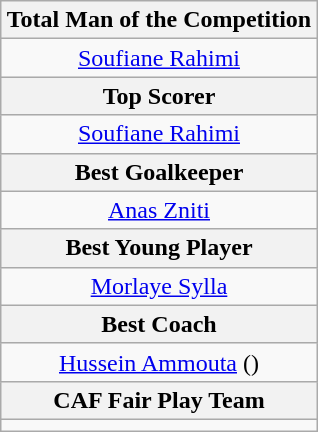<table class="wikitable" style="margin:auto;text-align:center">
<tr>
<th>Total Man of the Competition</th>
</tr>
<tr>
<td> <a href='#'>Soufiane Rahimi</a></td>
</tr>
<tr>
<th>Top Scorer</th>
</tr>
<tr>
<td> <a href='#'>Soufiane Rahimi</a><br></td>
</tr>
<tr>
<th>Best Goalkeeper</th>
</tr>
<tr>
<td> <a href='#'>Anas Zniti</a></td>
</tr>
<tr>
<th>Best Young Player</th>
</tr>
<tr>
<td> <a href='#'>Morlaye Sylla</a></td>
</tr>
<tr>
<th>Best Coach</th>
</tr>
<tr>
<td> <a href='#'>Hussein Ammouta</a> ()</td>
</tr>
<tr>
<th>CAF Fair Play Team</th>
</tr>
<tr>
<td></td>
</tr>
</table>
